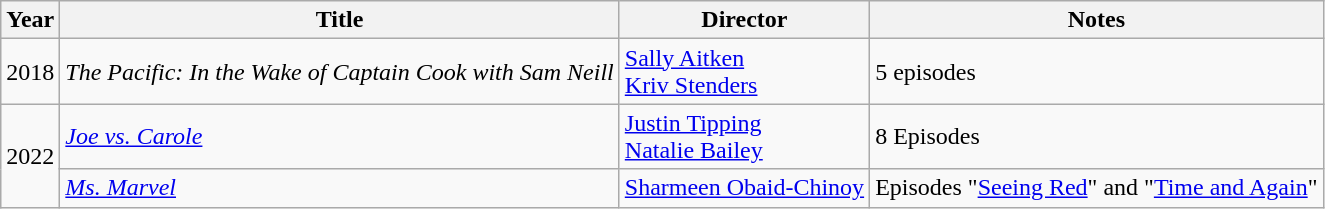<table class="wikitable">
<tr>
<th>Year</th>
<th>Title</th>
<th>Director</th>
<th>Notes</th>
</tr>
<tr>
<td>2018</td>
<td><em>The Pacific: In the Wake of Captain Cook with Sam Neill</em></td>
<td><a href='#'>Sally Aitken</a><br><a href='#'>Kriv Stenders</a></td>
<td>5 episodes</td>
</tr>
<tr>
<td rowspan=2>2022</td>
<td><em><a href='#'>Joe vs. Carole</a></em></td>
<td><a href='#'>Justin Tipping</a><br><a href='#'>Natalie Bailey</a></td>
<td>8 Episodes</td>
</tr>
<tr>
<td><em><a href='#'>Ms. Marvel</a></em></td>
<td><a href='#'>Sharmeen Obaid-Chinoy</a></td>
<td>Episodes "<a href='#'>Seeing Red</a>" and "<a href='#'>Time and Again</a>"</td>
</tr>
</table>
